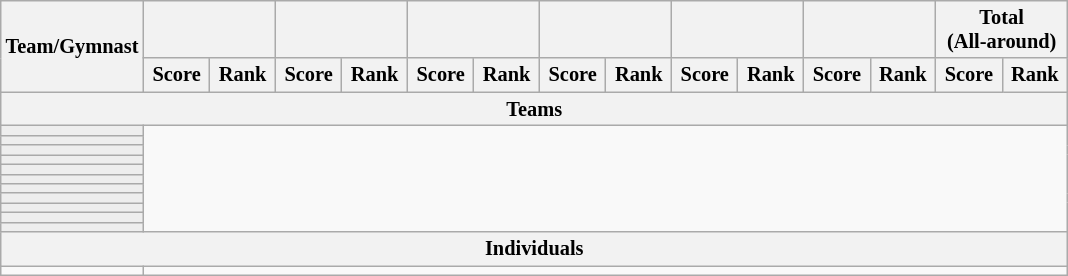<table class="wikitable sortable" style="text-align:center; font-size:85%">
<tr>
<th rowspan=2>Team/Gymnast</th>
<th style="width:6em" colspan=2></th>
<th style="width:6em" colspan=2></th>
<th style="width:6em" colspan=2></th>
<th style="width:6em" colspan=2></th>
<th style="width:6em" colspan=2></th>
<th style="width:6em" colspan=2></th>
<th style="width:6em" colspan=2>Total<br>(All-around)</th>
</tr>
<tr>
<th>Score</th>
<th>Rank</th>
<th>Score</th>
<th>Rank</th>
<th>Score</th>
<th>Rank</th>
<th>Score</th>
<th>Rank</th>
<th>Score</th>
<th>Rank</th>
<th>Score</th>
<th>Rank</th>
<th>Score</th>
<th>Rank</th>
</tr>
<tr>
<th colspan=15 align=center><strong>Teams</strong></th>
</tr>
<tr style="background:#eee;">
<td align=left><strong></strong></td>
</tr>
<tr style="background:#eee;">
<td align=left><strong></strong></td>
</tr>
<tr style="background:#eee;">
<td align=left><strong></strong></td>
</tr>
<tr style="background:#eee;">
<td align=left><strong></strong></td>
</tr>
<tr style="background:#eee;">
<td align=left><strong></strong></td>
</tr>
<tr style="background:#eee;">
<td align=left><strong></strong></td>
</tr>
<tr style="background:#eee;">
<td align=left><strong></strong></td>
</tr>
<tr style="background:#eee;">
<td align=left><strong></strong></td>
</tr>
<tr style="background:#eee;">
<td align=left><strong></strong></td>
</tr>
<tr style="background:#eee;">
<td align=left><strong></strong></td>
</tr>
<tr style="background:#eee;">
<td align=left><strong></strong></td>
</tr>
<tr>
<th colspan=15 align=center><strong>Individuals</strong></th>
</tr>
<tr>
<td align=left></td>
</tr>
</table>
